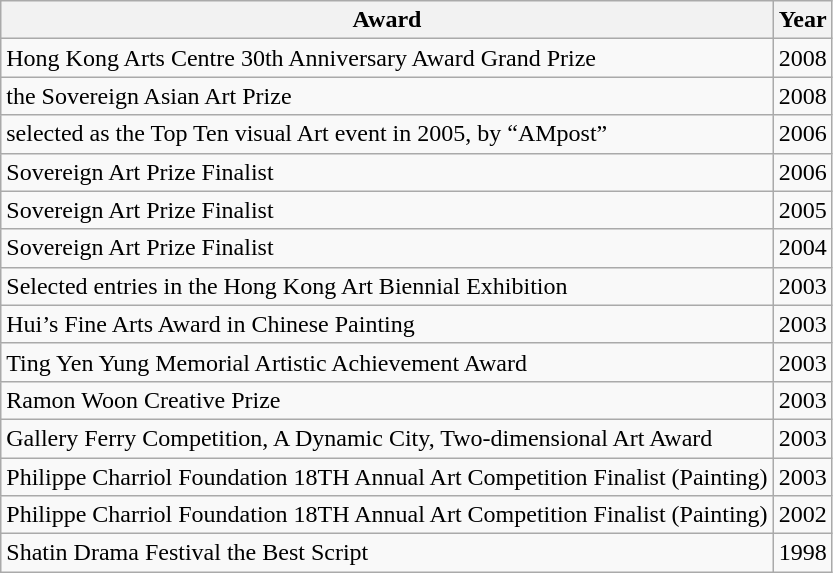<table class="wikitable">
<tr>
<th>Award</th>
<th>Year</th>
</tr>
<tr>
<td>Hong Kong Arts Centre 30th Anniversary Award Grand Prize</td>
<td>2008</td>
</tr>
<tr>
<td>the Sovereign Asian Art Prize</td>
<td>2008</td>
</tr>
<tr>
<td>selected as the Top Ten visual Art event in 2005, by “AMpost”</td>
<td>2006</td>
</tr>
<tr>
<td>Sovereign Art Prize Finalist</td>
<td>2006</td>
</tr>
<tr>
<td>Sovereign Art Prize Finalist</td>
<td>2005</td>
</tr>
<tr>
<td>Sovereign Art Prize Finalist</td>
<td>2004</td>
</tr>
<tr>
<td>Selected entries in the Hong Kong Art Biennial Exhibition</td>
<td>2003</td>
</tr>
<tr>
<td>Hui’s Fine Arts Award in Chinese Painting</td>
<td>2003</td>
</tr>
<tr>
<td>Ting Yen Yung Memorial Artistic Achievement Award</td>
<td>2003</td>
</tr>
<tr>
<td>Ramon Woon Creative Prize</td>
<td>2003</td>
</tr>
<tr>
<td>Gallery Ferry Competition, A Dynamic City, Two-dimensional Art Award</td>
<td>2003</td>
</tr>
<tr>
<td>Philippe Charriol Foundation 18TH Annual Art Competition Finalist (Painting)</td>
<td>2003</td>
</tr>
<tr>
<td>Philippe Charriol Foundation 18TH Annual Art Competition Finalist (Painting)</td>
<td>2002</td>
</tr>
<tr>
<td>Shatin Drama Festival the Best Script</td>
<td>1998</td>
</tr>
</table>
